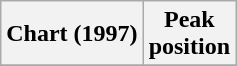<table class="wikitable plainrowheaders" style="text-align:center;" border="1">
<tr>
<th scope="col">Chart (1997)</th>
<th scope="col">Peak<br>position</th>
</tr>
<tr>
</tr>
</table>
